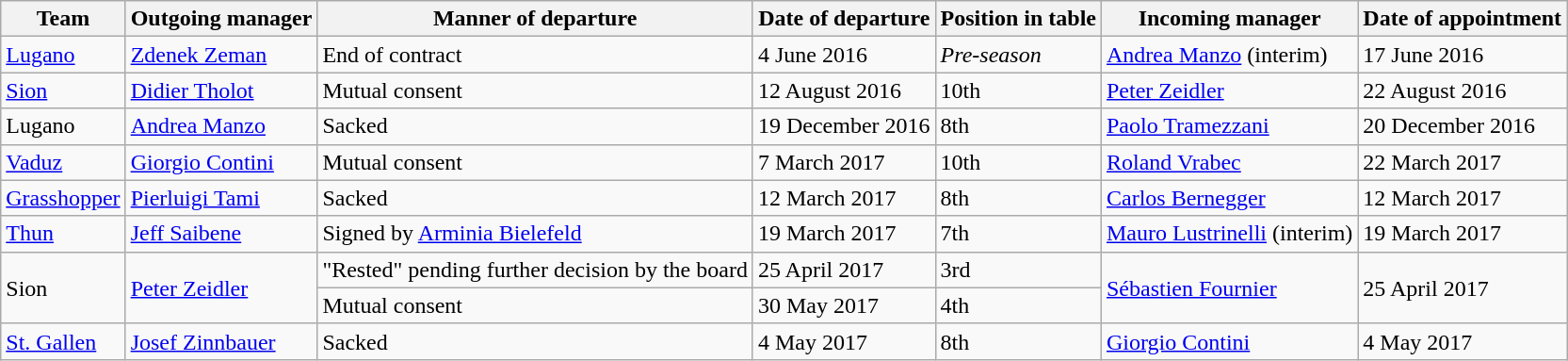<table class="wikitable sortable">
<tr>
<th>Team</th>
<th>Outgoing manager</th>
<th>Manner of departure</th>
<th>Date of departure</th>
<th>Position in table</th>
<th>Incoming manager</th>
<th>Date of appointment</th>
</tr>
<tr>
<td><a href='#'>Lugano</a></td>
<td> <a href='#'>Zdenek Zeman</a></td>
<td>End of contract</td>
<td>4 June 2016</td>
<td><em>Pre-season</em></td>
<td> <a href='#'>Andrea Manzo</a> (interim)</td>
<td>17 June 2016</td>
</tr>
<tr>
<td><a href='#'>Sion</a></td>
<td> <a href='#'>Didier Tholot</a></td>
<td>Mutual consent</td>
<td>12 August 2016</td>
<td>10th</td>
<td> <a href='#'>Peter Zeidler</a></td>
<td>22 August 2016</td>
</tr>
<tr>
<td>Lugano</td>
<td> <a href='#'>Andrea Manzo</a></td>
<td>Sacked</td>
<td>19 December 2016</td>
<td>8th</td>
<td> <a href='#'>Paolo Tramezzani</a></td>
<td>20 December 2016</td>
</tr>
<tr>
<td><a href='#'>Vaduz</a></td>
<td> <a href='#'>Giorgio Contini</a></td>
<td>Mutual consent</td>
<td>7 March 2017</td>
<td>10th</td>
<td> <a href='#'>Roland Vrabec</a></td>
<td>22 March 2017</td>
</tr>
<tr>
<td><a href='#'>Grasshopper</a></td>
<td> <a href='#'>Pierluigi Tami</a></td>
<td>Sacked</td>
<td>12 March 2017</td>
<td>8th</td>
<td> <a href='#'>Carlos Bernegger</a></td>
<td>12 March 2017</td>
</tr>
<tr>
<td><a href='#'>Thun</a></td>
<td> <a href='#'>Jeff Saibene</a></td>
<td>Signed by <a href='#'>Arminia Bielefeld</a></td>
<td>19 March 2017</td>
<td>7th</td>
<td> <a href='#'>Mauro Lustrinelli</a> (interim)</td>
<td>19 March 2017</td>
</tr>
<tr>
<td rowspan=2>Sion</td>
<td rowspan=2> <a href='#'>Peter Zeidler</a></td>
<td>"Rested" pending further decision by the board</td>
<td>25 April 2017</td>
<td>3rd</td>
<td rowspan=2> <a href='#'>Sébastien Fournier</a></td>
<td rowspan=2>25 April 2017</td>
</tr>
<tr>
<td>Mutual consent</td>
<td>30 May 2017</td>
<td>4th</td>
</tr>
<tr>
<td><a href='#'>St. Gallen</a></td>
<td> <a href='#'>Josef Zinnbauer</a></td>
<td>Sacked</td>
<td>4 May 2017</td>
<td>8th</td>
<td> <a href='#'>Giorgio Contini</a></td>
<td>4 May 2017</td>
</tr>
</table>
